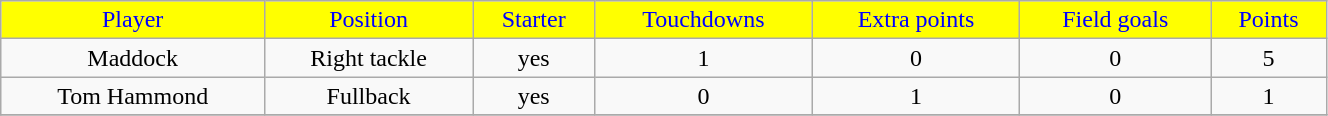<table class="wikitable" width="70%">
<tr align="center"  style="background:yellow;color:blue;">
<td>Player</td>
<td>Position</td>
<td>Starter</td>
<td>Touchdowns</td>
<td>Extra points</td>
<td>Field goals</td>
<td>Points</td>
</tr>
<tr align="center" bgcolor="">
<td>Maddock</td>
<td>Right tackle</td>
<td>yes</td>
<td>1</td>
<td>0</td>
<td>0</td>
<td>5</td>
</tr>
<tr align="center" bgcolor="">
<td>Tom Hammond</td>
<td>Fullback</td>
<td>yes</td>
<td>0</td>
<td>1</td>
<td>0</td>
<td>1</td>
</tr>
<tr align="center" bgcolor="">
</tr>
</table>
